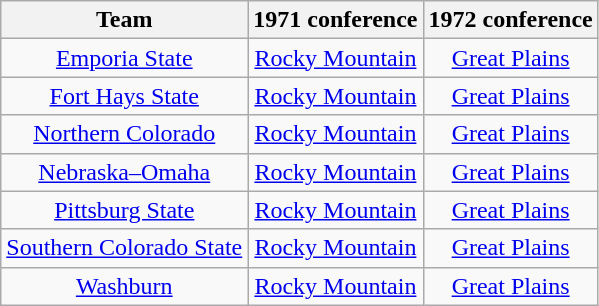<table class="wikitable sortable">
<tr>
<th>Team</th>
<th>1971 conference</th>
<th>1972 conference</th>
</tr>
<tr style="text-align:center;">
<td><a href='#'>Emporia State</a></td>
<td><a href='#'>Rocky Mountain</a></td>
<td><a href='#'>Great Plains</a></td>
</tr>
<tr style="text-align:center;">
<td><a href='#'>Fort Hays State</a></td>
<td><a href='#'>Rocky Mountain</a></td>
<td><a href='#'>Great Plains</a></td>
</tr>
<tr style="text-align:center;">
<td><a href='#'>Northern Colorado</a></td>
<td><a href='#'>Rocky Mountain</a></td>
<td><a href='#'>Great Plains</a></td>
</tr>
<tr style="text-align:center;">
<td><a href='#'>Nebraska–Omaha</a></td>
<td><a href='#'>Rocky Mountain</a></td>
<td><a href='#'>Great Plains</a></td>
</tr>
<tr style="text-align:center;">
<td><a href='#'>Pittsburg State</a></td>
<td><a href='#'>Rocky Mountain</a></td>
<td><a href='#'>Great Plains</a></td>
</tr>
<tr style="text-align:center;">
<td><a href='#'>Southern Colorado State</a></td>
<td><a href='#'>Rocky Mountain</a></td>
<td><a href='#'>Great Plains</a></td>
</tr>
<tr style="text-align:center;">
<td><a href='#'>Washburn</a></td>
<td><a href='#'>Rocky Mountain</a></td>
<td><a href='#'>Great Plains</a></td>
</tr>
</table>
